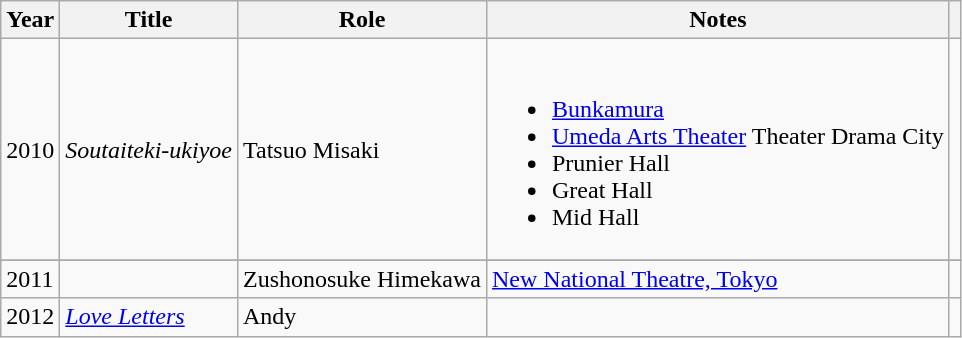<table class="wikitable">
<tr>
<th>Year</th>
<th>Title</th>
<th>Role</th>
<th>Notes</th>
<th></th>
</tr>
<tr>
<td>2010</td>
<td><em>Soutaiteki-ukiyoe</em></td>
<td>Tatsuo Misaki</td>
<td><br><ul><li><a href='#'>Bunkamura</a> </li><li><a href='#'>Umeda Arts Theater</a> Theater Drama City</li><li> Prunier Hall</li><li> Great Hall</li><li> Mid Hall</li></ul></td>
<td></td>
</tr>
<tr>
</tr>
<tr>
<td>2011</td>
<td><em></em></td>
<td>Zushonosuke Himekawa</td>
<td><a href='#'>New National Theatre, Tokyo</a></td>
<td></td>
</tr>
<tr>
<td>2012</td>
<td><em><a href='#'>Love Letters</a></em></td>
<td>Andy</td>
<td></td>
<td></td>
</tr>
</table>
